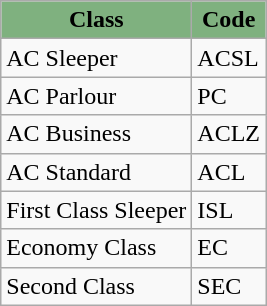<table class="wikitable" style="border:1px solid black;">
<tr>
<th style="background:#7FB17F;">Class</th>
<th style="background:#7FB17F;">Code</th>
</tr>
<tr style="vertical-align: top;">
<td>AC Sleeper</td>
<td>ACSL</td>
</tr>
<tr style="vertical-align: top;">
<td>AC Parlour</td>
<td>PC</td>
</tr>
<tr style="vertical-align: top;">
<td>AC Business</td>
<td>ACLZ</td>
</tr>
<tr style="vertical-align: top;">
<td>AC Standard</td>
<td>ACL</td>
</tr>
<tr style="vertical-align: top;">
<td>First Class Sleeper</td>
<td>ISL</td>
</tr>
<tr style="vertical-align: top;">
<td>Economy Class</td>
<td>EC</td>
</tr>
<tr style="vertical-align: top;">
<td>Second Class</td>
<td>SEC</td>
</tr>
</table>
